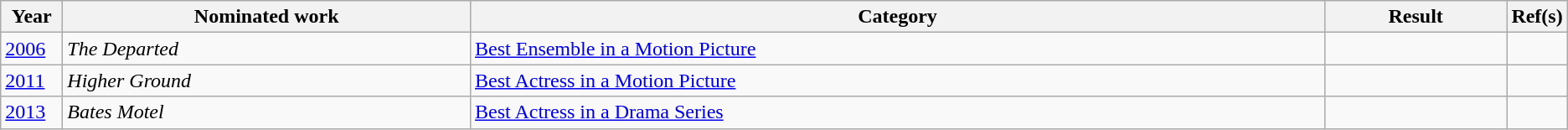<table class="wikitable">
<tr>
<th width=4%>Year</th>
<th width=27%>Nominated work</th>
<th width=57%>Category</th>
<th width=12%>Result</th>
<th width=4%>Ref(s)</th>
</tr>
<tr>
<td><a href='#'>2006</a></td>
<td><em>The Departed</em></td>
<td><a href='#'>Best Ensemble in a Motion Picture</a></td>
<td></td>
<td></td>
</tr>
<tr>
<td><a href='#'>2011</a></td>
<td><em>Higher Ground</em></td>
<td><a href='#'>Best Actress in a Motion Picture</a></td>
<td></td>
<td></td>
</tr>
<tr>
<td><a href='#'>2013</a></td>
<td><em>Bates Motel</em></td>
<td><a href='#'>Best Actress in a Drama Series</a></td>
<td></td>
<td></td>
</tr>
</table>
